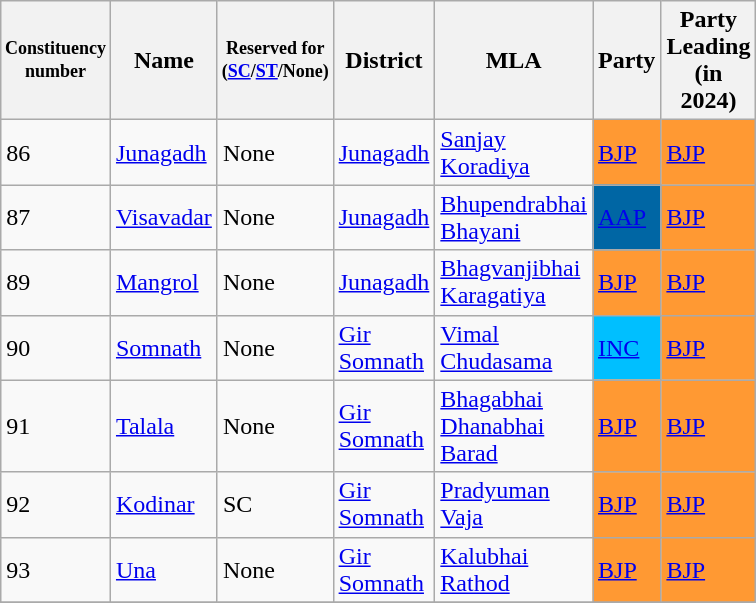<table class="wikitable" width="500px">
<tr>
<th width="50px" style="font-size:75%">Constituency number</th>
<th width="200px">Name</th>
<th width="100px" style="font-size:75%">Reserved for (<a href='#'>SC</a>/<a href='#'>ST</a>/None)</th>
<th width="150px">District</th>
<th>MLA</th>
<th>Party</th>
<th width="150px">Party Leading<br>(in 2024)</th>
</tr>
<tr>
<td>86</td>
<td><a href='#'>Junagadh</a></td>
<td>None</td>
<td><a href='#'>Junagadh</a></td>
<td><a href='#'>Sanjay Koradiya</a></td>
<td bgcolor=#FF9933><a href='#'>BJP</a></td>
<td bgcolor=#FF9933><a href='#'>BJP</a></td>
</tr>
<tr>
<td>87</td>
<td><a href='#'>Visavadar</a></td>
<td>None</td>
<td><a href='#'>Junagadh</a></td>
<td><a href='#'>Bhupendrabhai Bhayani</a></td>
<td bgcolor=#0066A4><a href='#'>AAP</a></td>
<td bgcolor=#FF9933><a href='#'>BJP</a></td>
</tr>
<tr>
<td>89</td>
<td><a href='#'>Mangrol</a></td>
<td>None</td>
<td><a href='#'>Junagadh</a></td>
<td><a href='#'>Bhagvanjibhai Karagatiya</a></td>
<td bgcolor=#FF9933><a href='#'>BJP</a></td>
<td bgcolor=#FF9933><a href='#'>BJP</a></td>
</tr>
<tr>
<td>90</td>
<td><a href='#'>Somnath</a></td>
<td>None</td>
<td><a href='#'>Gir Somnath</a></td>
<td><a href='#'>Vimal Chudasama</a></td>
<td bgcolor=#00BFFF><a href='#'>INC</a></td>
<td bgcolor=#FF9933><a href='#'>BJP</a></td>
</tr>
<tr>
<td>91</td>
<td><a href='#'>Talala</a></td>
<td>None</td>
<td><a href='#'>Gir Somnath</a></td>
<td><a href='#'>Bhagabhai Dhanabhai Barad</a></td>
<td bgcolor=#FF9933><a href='#'>BJP</a></td>
<td bgcolor=#FF9933><a href='#'>BJP</a></td>
</tr>
<tr>
<td>92</td>
<td><a href='#'>Kodinar</a></td>
<td>SC</td>
<td><a href='#'>Gir Somnath</a></td>
<td><a href='#'>Pradyuman Vaja</a></td>
<td bgcolor=#FF9933><a href='#'>BJP</a></td>
<td bgcolor=#FF9933><a href='#'>BJP</a></td>
</tr>
<tr>
<td>93</td>
<td><a href='#'>Una</a></td>
<td>None</td>
<td><a href='#'>Gir Somnath</a></td>
<td><a href='#'>Kalubhai Rathod</a></td>
<td bgcolor=#FF9933><a href='#'>BJP</a></td>
<td bgcolor=#FF9933><a href='#'>BJP</a></td>
</tr>
<tr>
</tr>
</table>
